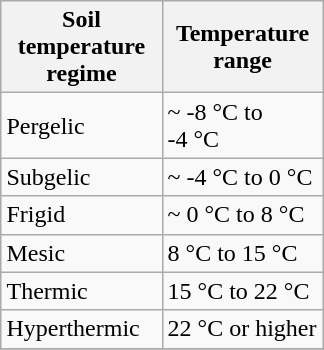<table class="wikitable"  style="margin:auto;">
<tr>
<th scope="col" style="width:100px;" rowspan="1.5">Soil temperature regime</th>
<th scope="col" style="width:100px;" colspan="1.5">Temperature range</th>
</tr>
<tr>
<td>Pergelic</td>
<td>~ -8 °C to -4 °C</td>
</tr>
<tr>
<td>Subgelic</td>
<td>~ -4 °C to 0 °C</td>
</tr>
<tr>
<td>Frigid</td>
<td>~ 0 °C to 8 °C</td>
</tr>
<tr>
<td>Mesic</td>
<td>8 °C to 15 °C</td>
</tr>
<tr>
<td>Thermic</td>
<td>15 °C to 22 °C</td>
</tr>
<tr>
<td>Hyperthermic</td>
<td>22 °C or higher</td>
</tr>
<tr>
</tr>
</table>
